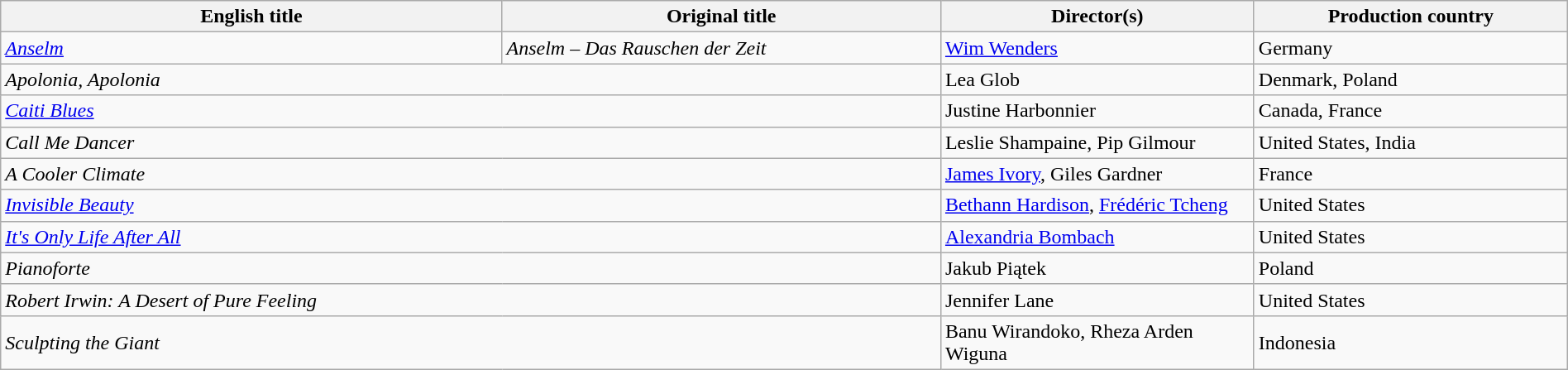<table class="sortable wikitable" width="100%" cellpadding="5">
<tr>
<th scope="col" width="32%">English title</th>
<th scope="col" width="28%">Original title</th>
<th scope="col" width="20%">Director(s)</th>
<th scope="col" width="20%">Production country</th>
</tr>
<tr>
<td><em><a href='#'>Anselm</a></em></td>
<td><em>Anselm – Das Rauschen der Zeit</em></td>
<td><a href='#'>Wim Wenders</a></td>
<td>Germany</td>
</tr>
<tr>
<td colspan=2><em>Apolonia, Apolonia</em></td>
<td>Lea Glob</td>
<td>Denmark, Poland</td>
</tr>
<tr>
<td colspan=2><em><a href='#'>Caiti Blues</a></em></td>
<td>Justine Harbonnier</td>
<td>Canada, France</td>
</tr>
<tr>
<td colspan=2><em>Call Me Dancer</em></td>
<td>Leslie Shampaine, Pip Gilmour</td>
<td>United States, India</td>
</tr>
<tr>
<td colspan=2><em>A Cooler Climate</em></td>
<td><a href='#'>James Ivory</a>, Giles Gardner</td>
<td>France</td>
</tr>
<tr>
<td colspan=2><em><a href='#'>Invisible Beauty</a></em></td>
<td><a href='#'>Bethann Hardison</a>, <a href='#'>Frédéric Tcheng</a></td>
<td>United States</td>
</tr>
<tr>
<td colspan=2><em><a href='#'>It's Only Life After All</a></em></td>
<td><a href='#'>Alexandria Bombach</a></td>
<td>United States</td>
</tr>
<tr>
<td colspan=2><em>Pianoforte</em></td>
<td>Jakub Piątek</td>
<td>Poland</td>
</tr>
<tr>
<td colspan=2><em>Robert Irwin: A Desert of Pure Feeling</em></td>
<td>Jennifer Lane</td>
<td>United States</td>
</tr>
<tr>
<td colspan=2><em>Sculpting the Giant</em></td>
<td>Banu Wirandoko, Rheza Arden Wiguna</td>
<td>Indonesia</td>
</tr>
</table>
